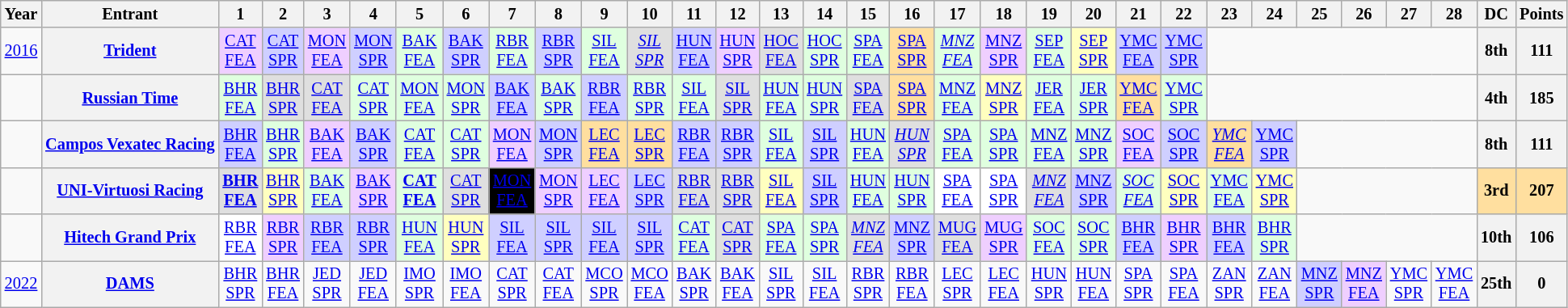<table class="wikitable" style="text-align:center; font-size:85%">
<tr>
<th>Year</th>
<th>Entrant</th>
<th>1</th>
<th>2</th>
<th>3</th>
<th>4</th>
<th>5</th>
<th>6</th>
<th>7</th>
<th>8</th>
<th>9</th>
<th>10</th>
<th>11</th>
<th>12</th>
<th>13</th>
<th>14</th>
<th>15</th>
<th>16</th>
<th>17</th>
<th>18</th>
<th>19</th>
<th>20</th>
<th>21</th>
<th>22</th>
<th>23</th>
<th>24</th>
<th>25</th>
<th>26</th>
<th>27</th>
<th>28</th>
<th>DC</th>
<th>Points</th>
</tr>
<tr>
<td><a href='#'>2016</a></td>
<th nowrap><a href='#'>Trident</a></th>
<td style="background:#EFCFFF;"><a href='#'>CAT<br>FEA</a><br></td>
<td style="background:#CFCFFF;"><a href='#'>CAT<br>SPR</a><br></td>
<td style="background:#EFCFFF;"><a href='#'>MON<br>FEA</a><br></td>
<td style="background:#CFCFFF;"><a href='#'>MON<br>SPR</a><br></td>
<td style="background:#DFFFDF;"><a href='#'>BAK<br>FEA</a><br></td>
<td style="background:#CFCFFF;"><a href='#'>BAK<br>SPR</a><br></td>
<td style="background:#DFFFDF;"><a href='#'>RBR<br>FEA</a><br></td>
<td style="background:#CFCFFF;"><a href='#'>RBR<br>SPR</a><br></td>
<td style="background:#DFFFDF;"><a href='#'>SIL<br>FEA</a><br></td>
<td style="background:#DFDFDF;"><em><a href='#'>SIL<br>SPR</a></em><br></td>
<td style="background:#CFCFFF;"><a href='#'>HUN<br>FEA</a><br></td>
<td style="background:#EFCFFF;"><a href='#'>HUN<br>SPR</a><br></td>
<td style="background:#DFDFDF;"><a href='#'>HOC<br>FEA</a><br></td>
<td style="background:#DFFFDF;"><a href='#'>HOC<br>SPR</a><br></td>
<td style="background:#DFFFDF;"><a href='#'>SPA<br>FEA</a><br></td>
<td style="background:#FFDF9F;"><a href='#'>SPA<br>SPR</a><br></td>
<td style="background:#DFFFDF;"><em><a href='#'>MNZ<br>FEA</a></em><br></td>
<td style="background:#EFCFFF;"><a href='#'>MNZ<br>SPR</a><br></td>
<td style="background:#DFFFDF;"><a href='#'>SEP<br>FEA</a><br></td>
<td style="background:#FFFFBF;"><a href='#'>SEP<br>SPR</a><br></td>
<td style="background:#CFCFFF;"><a href='#'>YMC<br>FEA</a><br></td>
<td style="background:#CFCFFF;"><a href='#'>YMC<br>SPR</a><br></td>
<td colspan=6></td>
<th>8th</th>
<th>111</th>
</tr>
<tr>
<td></td>
<th nowrap><a href='#'>Russian Time</a></th>
<td style="background:#DFFFDF;"><a href='#'>BHR<br>FEA</a><br></td>
<td style="background:#DFDFDF;"><a href='#'>BHR<br>SPR</a><br></td>
<td style="background:#DFDFDF;"><a href='#'>CAT<br>FEA</a><br></td>
<td style="background:#DFFFDF;"><a href='#'>CAT<br>SPR</a><br></td>
<td style="background:#DFFFDF;"><a href='#'>MON<br>FEA</a><br></td>
<td style="background:#DFFFDF;"><a href='#'>MON<br>SPR</a><br></td>
<td style="background:#CFCFFF;"><a href='#'>BAK<br>FEA</a><br></td>
<td style="background:#DFFFDF;"><a href='#'>BAK<br>SPR</a><br></td>
<td style="background:#CFCFFF;"><a href='#'>RBR<br>FEA</a><br></td>
<td style="background:#DFFFDF;"><a href='#'>RBR<br>SPR</a><br></td>
<td style="background:#DFFFDF;"><a href='#'>SIL<br>FEA</a><br></td>
<td style="background:#DFDFDF;"><a href='#'>SIL<br>SPR</a><br></td>
<td style="background:#DFFFDF;"><a href='#'>HUN<br>FEA</a><br></td>
<td style="background:#DFFFDF;"><a href='#'>HUN<br>SPR</a><br></td>
<td style="background:#DFDFDF;"><a href='#'>SPA<br>FEA</a><br></td>
<td style="background:#FFDF9F;"><a href='#'>SPA<br>SPR</a><br></td>
<td style="background:#DFFFDF;"><a href='#'>MNZ<br>FEA</a><br></td>
<td style="background:#FFFFBF;"><a href='#'>MNZ<br>SPR</a><br></td>
<td style="background:#DFFFDF;"><a href='#'>JER<br>FEA</a><br></td>
<td style="background:#DFFFDF;"><a href='#'>JER<br>SPR</a><br></td>
<td style="background:#FFDF9F;"><a href='#'>YMC<br>FEA</a><br></td>
<td style="background:#DFFFDF;"><a href='#'>YMC<br>SPR</a><br></td>
<td colspan=6></td>
<th>4th</th>
<th>185</th>
</tr>
<tr>
<td></td>
<th nowrap><a href='#'>Campos Vexatec Racing</a></th>
<td style="background:#CFCFFF;"><a href='#'>BHR<br>FEA</a><br></td>
<td style="background:#DFFFDF;"><a href='#'>BHR<br>SPR</a><br></td>
<td style="background:#EFCFFF;"><a href='#'>BAK<br>FEA</a><br></td>
<td style="background:#CFCFFF;"><a href='#'>BAK<br>SPR</a><br></td>
<td style="background:#DFFFDF;"><a href='#'>CAT<br>FEA</a><br></td>
<td style="background:#DFFFDF;"><a href='#'>CAT<br>SPR</a><br></td>
<td style="background:#EFCFFF;"><a href='#'>MON<br>FEA</a><br></td>
<td style="background:#CFCFFF;"><a href='#'>MON<br>SPR</a><br></td>
<td style="background:#FFDF9F;"><a href='#'>LEC<br>FEA</a><br></td>
<td style="background:#FFDF9F;"><a href='#'>LEC<br>SPR</a><br></td>
<td style="background:#CFCFFF;"><a href='#'>RBR<br>FEA</a><br></td>
<td style="background:#CFCFFF;"><a href='#'>RBR<br>SPR</a><br></td>
<td style="background:#DFFFDF;"><a href='#'>SIL<br>FEA</a><br></td>
<td style="background:#CFCFFF;"><a href='#'>SIL<br>SPR</a><br></td>
<td style="background:#DFFFDF;"><a href='#'>HUN<br>FEA</a><br></td>
<td style="background:#DFDFDF;"><em><a href='#'>HUN<br>SPR</a></em><br></td>
<td style="background:#DFFFDF;"><a href='#'>SPA<br>FEA</a><br></td>
<td style="background:#DFFFDF;"><a href='#'>SPA<br>SPR</a><br></td>
<td style="background:#DFFFDF;"><a href='#'>MNZ<br>FEA</a><br></td>
<td style="background:#DFFFDF;"><a href='#'>MNZ<br>SPR</a><br></td>
<td style="background:#EFCFFF;"><a href='#'>SOC<br>FEA</a><br></td>
<td style="background:#CFCFFF;"><a href='#'>SOC<br>SPR</a><br></td>
<td style="background:#FFDF9F;"><em><a href='#'>YMC<br>FEA</a></em><br></td>
<td style="background:#CFCFFF;"><a href='#'>YMC<br>SPR</a><br></td>
<td colspan=4></td>
<th>8th</th>
<th>111</th>
</tr>
<tr>
<td></td>
<th nowrap><a href='#'>UNI-Virtuosi Racing</a></th>
<td style="background:#DFDFDF;"><strong><a href='#'>BHR<br>FEA</a></strong><br></td>
<td style="background:#FFFFBF;"><a href='#'>BHR<br>SPR</a><br></td>
<td style="background:#DFFFDF;"><a href='#'>BAK<br>FEA</a><br></td>
<td style="background:#EFCFFF;"><a href='#'>BAK<br>SPR</a><br></td>
<td style="background:#DFFFDF;"><strong><a href='#'>CAT<br>FEA</a></strong><br></td>
<td style="background:#DFDFDF;"><a href='#'>CAT<br>SPR</a><br></td>
<td style="background:#000000; color:white;"><a href='#'><span>MON<br>FEA</span></a><br></td>
<td style="background:#EFCFFF;"><a href='#'>MON<br>SPR</a><br></td>
<td style="background:#EFCFFF;"><a href='#'>LEC<br>FEA</a><br></td>
<td style="background:#CFCFFF;"><a href='#'>LEC<br>SPR</a><br></td>
<td style="background:#DFDFDF;"><a href='#'>RBR<br>FEA</a><br></td>
<td style="background:#DFDFDF;"><a href='#'>RBR<br>SPR</a><br></td>
<td style="background:#FFFFBF;"><a href='#'>SIL<br>FEA</a><br></td>
<td style="background:#CFCFFF;"><a href='#'>SIL<br>SPR</a><br></td>
<td style="background:#DFFFDF;"><a href='#'>HUN<br>FEA</a><br></td>
<td style="background:#DFFFDF;"><a href='#'>HUN<br>SPR</a><br></td>
<td style="background:#FFFFFF;"><a href='#'>SPA<br>FEA</a><br></td>
<td style="background:#FFFFFF;"><a href='#'>SPA<br>SPR</a><br></td>
<td style="background:#DFDFDF;"><em><a href='#'>MNZ<br>FEA</a></em><br></td>
<td style="background:#CFCFFF;"><a href='#'>MNZ<br>SPR</a><br></td>
<td style="background:#DFFFDF;"><em><a href='#'>SOC<br>FEA</a></em><br></td>
<td style="background:#FFFFBF;"><a href='#'>SOC<br>SPR</a><br></td>
<td style="background:#DFFFDF;"><a href='#'>YMC<br>FEA</a><br></td>
<td style="background:#FFFFBF;"><a href='#'>YMC<br>SPR</a><br></td>
<td colspan=4></td>
<th style="background:#FFDF9F;">3rd</th>
<th style="background:#FFDF9F;">207</th>
</tr>
<tr>
<td></td>
<th nowrap><a href='#'>Hitech Grand Prix</a></th>
<td style="background:#FFFFFF;"><a href='#'>RBR<br>FEA</a><br></td>
<td style="background:#EFCFFF;"><a href='#'>RBR<br>SPR</a><br></td>
<td style="background:#CFCFFF;"><a href='#'>RBR<br>FEA</a><br></td>
<td style="background:#CFCFFF;"><a href='#'>RBR<br>SPR</a><br></td>
<td style="background:#DFFFDF;"><a href='#'>HUN<br>FEA</a><br></td>
<td style="background:#FFFFBF;"><a href='#'>HUN<br>SPR</a><br></td>
<td style="background:#CFCFFF;"><a href='#'>SIL<br>FEA</a><br></td>
<td style="background:#CFCFFF;"><a href='#'>SIL<br>SPR</a><br></td>
<td style="background:#CFCFFF;"><a href='#'>SIL<br>FEA</a><br></td>
<td style="background:#CFCFFF;"><a href='#'>SIL<br>SPR</a><br></td>
<td style="background:#DFFFDF;"><a href='#'>CAT<br>FEA</a><br></td>
<td style="background:#DFDFDF;"><a href='#'>CAT<br>SPR</a><br></td>
<td style="background:#DFFFDF;"><a href='#'>SPA<br>FEA</a><br></td>
<td style="background:#DFFFDF;"><a href='#'>SPA<br>SPR</a><br></td>
<td style="background:#DFDFDF;"><em><a href='#'>MNZ<br>FEA</a></em><br></td>
<td style="background:#CFCFFF;"><a href='#'>MNZ<br>SPR</a><br></td>
<td style="background:#DFDFDF;"><a href='#'>MUG<br>FEA</a><br></td>
<td style="background:#EFCFFF;"><a href='#'>MUG<br>SPR</a><br></td>
<td style="background:#DFFFDF;"><a href='#'>SOC<br>FEA</a><br></td>
<td style="background:#DFFFDF;"><a href='#'>SOC<br>SPR</a><br></td>
<td style="background:#CFCFFF;"><a href='#'>BHR<br>FEA</a><br></td>
<td style="background:#EFCFFF;"><a href='#'>BHR<br>SPR</a><br></td>
<td style="background:#CFCFFF;"><a href='#'>BHR<br>FEA</a><br></td>
<td style="background:#DFFFDF;"><a href='#'>BHR<br>SPR</a><br></td>
<td colspan=4></td>
<th>10th</th>
<th>106</th>
</tr>
<tr>
<td><a href='#'>2022</a></td>
<th nowrap><a href='#'>DAMS</a></th>
<td style="background:#;"><a href='#'>BHR<br>SPR</a></td>
<td style="background:#;"><a href='#'>BHR<br>FEA</a></td>
<td style="background:#;"><a href='#'>JED<br>SPR</a></td>
<td style="background:#;"><a href='#'>JED<br>FEA</a></td>
<td style="background:#;"><a href='#'>IMO<br>SPR</a></td>
<td style="background:#;"><a href='#'>IMO<br>FEA</a></td>
<td style="background:#;"><a href='#'>CAT<br>SPR</a></td>
<td style="background:#;"><a href='#'>CAT<br>FEA</a></td>
<td style="background:#;"><a href='#'>MCO<br>SPR</a></td>
<td style="background:#;"><a href='#'>MCO<br>FEA</a></td>
<td style="background:#;"><a href='#'>BAK<br>SPR</a></td>
<td style="background:#;"><a href='#'>BAK<br>FEA</a></td>
<td style="background:#;"><a href='#'>SIL<br>SPR</a></td>
<td style="background:#;"><a href='#'>SIL<br>FEA</a></td>
<td style="background:#;"><a href='#'>RBR<br>SPR</a></td>
<td style="background:#;"><a href='#'>RBR<br>FEA</a></td>
<td style="background:#;"><a href='#'>LEC<br>SPR</a></td>
<td style="background:#;"><a href='#'>LEC<br>FEA</a></td>
<td style="background:#;"><a href='#'>HUN<br>SPR</a></td>
<td style="background:#;"><a href='#'>HUN<br>FEA</a></td>
<td style="background:#;"><a href='#'>SPA<br>SPR</a></td>
<td style="background:#;"><a href='#'>SPA<br>FEA</a></td>
<td style="background:#;"><a href='#'>ZAN<br>SPR</a></td>
<td style="background:#;"><a href='#'>ZAN<br>FEA</a></td>
<td style="background:#CFCFFF;"><a href='#'>MNZ<br>SPR</a><br></td>
<td style="background:#EFCFFF;"><a href='#'>MNZ<br>FEA</a><br></td>
<td style="background:#;"><a href='#'>YMC<br>SPR</a></td>
<td style="background:#;"><a href='#'>YMC<br>FEA</a></td>
<th>25th</th>
<th>0</th>
</tr>
</table>
